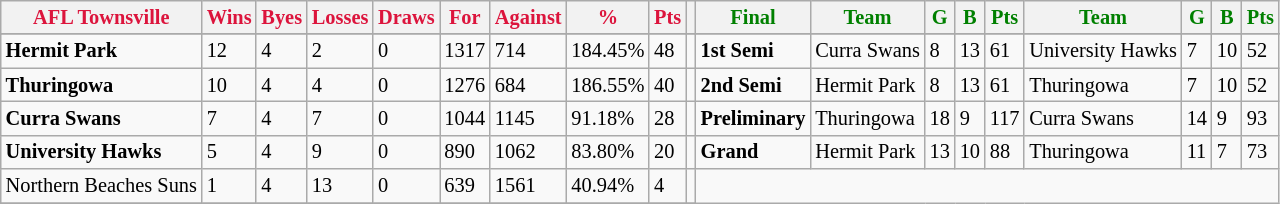<table class="wikitable" style="font-size: 85%; text-align: left">
<tr>
<th style="color:crimson">AFL Townsville</th>
<th style="color:crimson">Wins</th>
<th style="color:crimson">Byes</th>
<th style="color:crimson">Losses</th>
<th style="color:crimson">Draws</th>
<th style="color:crimson">For</th>
<th style="color:crimson">Against</th>
<th style="color:crimson">%</th>
<th style="color:crimson">Pts</th>
<th></th>
<th style="color:green">Final</th>
<th style="color:green">Team</th>
<th style="color:green">G</th>
<th style="color:green">B</th>
<th style="color:green">Pts</th>
<th style="color:green">Team</th>
<th style="color:green">G</th>
<th style="color:green">B</th>
<th style="color:green">Pts</th>
</tr>
<tr>
</tr>
<tr>
</tr>
<tr>
<td><strong>	Hermit Park	</strong></td>
<td>12</td>
<td>4</td>
<td>2</td>
<td>0</td>
<td>1317</td>
<td>714</td>
<td>184.45%</td>
<td>48</td>
<td></td>
<td><strong>1st Semi</strong></td>
<td>Curra Swans</td>
<td>8</td>
<td>13</td>
<td>61</td>
<td>University Hawks</td>
<td>7</td>
<td>10</td>
<td>52</td>
</tr>
<tr>
<td><strong>	Thuringowa	</strong></td>
<td>10</td>
<td>4</td>
<td>4</td>
<td>0</td>
<td>1276</td>
<td>684</td>
<td>186.55%</td>
<td>40</td>
<td></td>
<td><strong>2nd Semi</strong></td>
<td>Hermit Park</td>
<td>8</td>
<td>13</td>
<td>61</td>
<td>Thuringowa</td>
<td>7</td>
<td>10</td>
<td>52</td>
</tr>
<tr>
<td><strong>	Curra Swans	</strong></td>
<td>7</td>
<td>4</td>
<td>7</td>
<td>0</td>
<td>1044</td>
<td>1145</td>
<td>91.18%</td>
<td>28</td>
<td></td>
<td><strong>Preliminary</strong></td>
<td>Thuringowa</td>
<td>18</td>
<td>9</td>
<td>117</td>
<td>Curra Swans</td>
<td>14</td>
<td>9</td>
<td>93</td>
</tr>
<tr>
<td><strong>	University Hawks	</strong></td>
<td>5</td>
<td>4</td>
<td>9</td>
<td>0</td>
<td>890</td>
<td>1062</td>
<td>83.80%</td>
<td>20</td>
<td></td>
<td><strong>Grand</strong></td>
<td>Hermit Park</td>
<td>13</td>
<td>10</td>
<td>88</td>
<td>Thuringowa</td>
<td>11</td>
<td>7</td>
<td>73</td>
</tr>
<tr>
<td>Northern Beaches Suns</td>
<td>1</td>
<td>4</td>
<td>13</td>
<td>0</td>
<td>639</td>
<td>1561</td>
<td>40.94%</td>
<td>4</td>
<td></td>
</tr>
<tr>
</tr>
</table>
